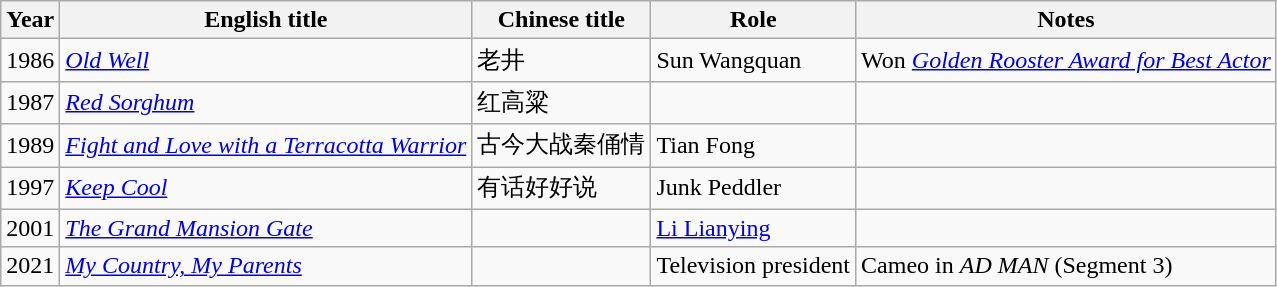<table class="wikitable">
<tr>
<th>Year</th>
<th>English title</th>
<th>Chinese title</th>
<th>Role</th>
<th>Notes</th>
</tr>
<tr>
<td>1986</td>
<td><em><a href='#'>Old Well</a></em></td>
<td>老井</td>
<td>Sun Wangquan</td>
<td>Won  <em><a href='#'>Golden Rooster Award for Best Actor</a></em></td>
</tr>
<tr>
<td>1987</td>
<td><em><a href='#'>Red Sorghum</a></em></td>
<td>红高粱</td>
<td></td>
<td></td>
</tr>
<tr>
<td>1989</td>
<td><em><a href='#'>Fight and Love with a Terracotta Warrior</a></em></td>
<td>古今大战秦俑情</td>
<td>Tian Fong</td>
<td></td>
</tr>
<tr>
<td>1997</td>
<td><em><a href='#'>Keep Cool</a></em></td>
<td>有话好好说</td>
<td>Junk Peddler</td>
<td></td>
</tr>
<tr>
<td>2001</td>
<td><em><a href='#'>The Grand Mansion Gate</a></em></td>
<td></td>
<td><a href='#'>Li Lianying</a></td>
<td></td>
</tr>
<tr>
<td>2021</td>
<td><em><a href='#'>My Country, My Parents</a></em></td>
<td></td>
<td>Television president</td>
<td>Cameo in <em>AD MAN</em> (Segment 3)</td>
</tr>
</table>
